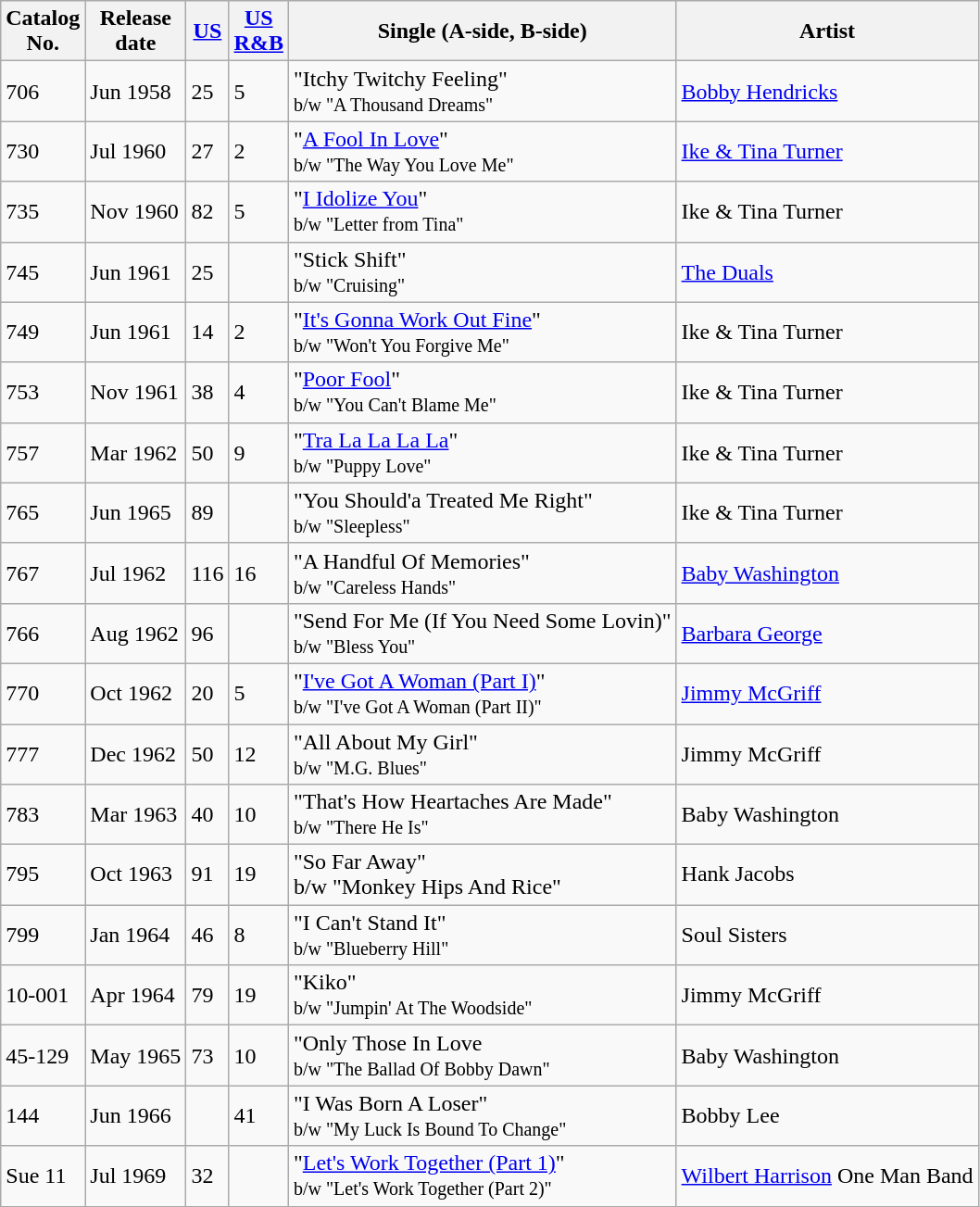<table class="wikitable">
<tr>
<th>Catalog<br>No.</th>
<th>Release<br>date</th>
<th><a href='#'>US</a></th>
<th><a href='#'>US</a><br><a href='#'>R&B</a></th>
<th><strong>Single (A-side, B-side)</strong></th>
<th>Artist</th>
</tr>
<tr>
<td>706</td>
<td>Jun 1958</td>
<td>25</td>
<td>5</td>
<td>"Itchy Twitchy Feeling"<br><small>b/w "A Thousand Dreams"</small></td>
<td><a href='#'>Bobby Hendricks</a></td>
</tr>
<tr>
<td>730</td>
<td>Jul 1960</td>
<td>27</td>
<td>2</td>
<td>"<a href='#'>A Fool In Love</a>"<br><small>b/w "The Way You Love Me"</small></td>
<td><a href='#'>Ike & Tina Turner</a></td>
</tr>
<tr>
<td>735</td>
<td>Nov 1960</td>
<td>82</td>
<td>5</td>
<td>"<a href='#'>I Idolize You</a>"<br><small>b/w "Letter from Tina"</small></td>
<td>Ike & Tina Turner</td>
</tr>
<tr>
<td>745</td>
<td>Jun 1961</td>
<td>25</td>
<td></td>
<td>"Stick Shift"<br><small>b/w "Cruising"</small></td>
<td><a href='#'>The Duals</a></td>
</tr>
<tr>
<td>749</td>
<td>Jun 1961</td>
<td>14</td>
<td>2</td>
<td>"<a href='#'>It's Gonna Work Out Fine</a>"<br><small>b/w "Won't You Forgive Me"</small></td>
<td>Ike & Tina Turner</td>
</tr>
<tr>
<td>753</td>
<td>Nov 1961</td>
<td>38</td>
<td>4</td>
<td>"<a href='#'>Poor Fool</a>"<br><small>b/w "You Can't Blame Me"</small></td>
<td>Ike & Tina Turner</td>
</tr>
<tr>
<td>757</td>
<td>Mar 1962</td>
<td>50</td>
<td>9</td>
<td>"<a href='#'>Tra La La La La</a>"<br><small>b/w "Puppy Love"</small></td>
<td>Ike & Tina Turner</td>
</tr>
<tr>
<td>765</td>
<td>Jun 1965</td>
<td>89</td>
<td></td>
<td>"You Should'a Treated Me Right"<br><small>b/w "Sleepless"</small></td>
<td>Ike & Tina Turner</td>
</tr>
<tr>
<td>767</td>
<td>Jul 1962</td>
<td>116</td>
<td>16</td>
<td>"A Handful Of Memories"<br><small>b/w "Careless Hands"</small></td>
<td><a href='#'>Baby Washington</a></td>
</tr>
<tr>
<td>766</td>
<td>Aug 1962</td>
<td>96</td>
<td></td>
<td>"Send For Me (If You Need Some Lovin)"<br><small>b/w "Bless You"</small></td>
<td><a href='#'>Barbara George</a></td>
</tr>
<tr>
<td>770</td>
<td>Oct 1962</td>
<td>20</td>
<td>5</td>
<td>"<a href='#'>I've Got A Woman (Part I)</a>"<br><small>b/w "I've Got A Woman (Part II)"</small></td>
<td><a href='#'>Jimmy McGriff</a></td>
</tr>
<tr>
<td>777</td>
<td>Dec 1962</td>
<td>50</td>
<td>12</td>
<td>"All About My Girl"<br><small>b/w "M.G. Blues"</small></td>
<td>Jimmy McGriff</td>
</tr>
<tr>
<td>783</td>
<td>Mar 1963</td>
<td>40</td>
<td>10</td>
<td>"That's How Heartaches Are Made"<br><small>b/w "There He Is"</small></td>
<td>Baby Washington</td>
</tr>
<tr>
<td>795</td>
<td>Oct 1963</td>
<td>91</td>
<td>19</td>
<td>"So Far Away"<br>b/w "Monkey Hips And Rice"</td>
<td>Hank Jacobs</td>
</tr>
<tr>
<td>799</td>
<td>Jan 1964</td>
<td>46</td>
<td>8</td>
<td>"I Can't Stand It"<br><small>b/w "Blueberry Hill"</small></td>
<td>Soul Sisters</td>
</tr>
<tr>
<td>10-001</td>
<td>Apr 1964</td>
<td>79</td>
<td>19</td>
<td>"Kiko"<br><small>b/w "Jumpin' At The Woodside"</small></td>
<td>Jimmy McGriff</td>
</tr>
<tr>
<td>45-129</td>
<td>May 1965</td>
<td>73</td>
<td>10</td>
<td>"Only Those In Love<br><small>b/w "The Ballad Of Bobby Dawn"</small></td>
<td>Baby Washington</td>
</tr>
<tr>
<td>144</td>
<td>Jun 1966</td>
<td></td>
<td>41</td>
<td>"I Was Born A Loser"<br><small>b/w "My Luck Is Bound To Change"</small></td>
<td>Bobby Lee</td>
</tr>
<tr>
<td>Sue 11</td>
<td>Jul 1969</td>
<td>32</td>
<td></td>
<td>"<a href='#'>Let's Work Together (Part 1)</a>"<br><small>b/w "Let's Work Together (Part 2)"</small></td>
<td><a href='#'>Wilbert Harrison</a> One Man Band</td>
</tr>
</table>
